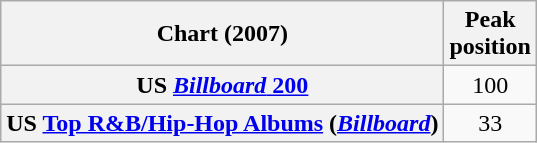<table class="wikitable sortable plainrowheaders" style="text-align:center">
<tr>
<th scope="col">Chart (2007)</th>
<th scope="col">Peak<br>position</th>
</tr>
<tr>
<th scope="row">US <a href='#'><em>Billboard</em> 200</a></th>
<td>100</td>
</tr>
<tr>
<th scope="row">US <a href='#'>Top R&B/Hip-Hop Albums</a> (<em><a href='#'>Billboard</a></em>)</th>
<td>33</td>
</tr>
</table>
